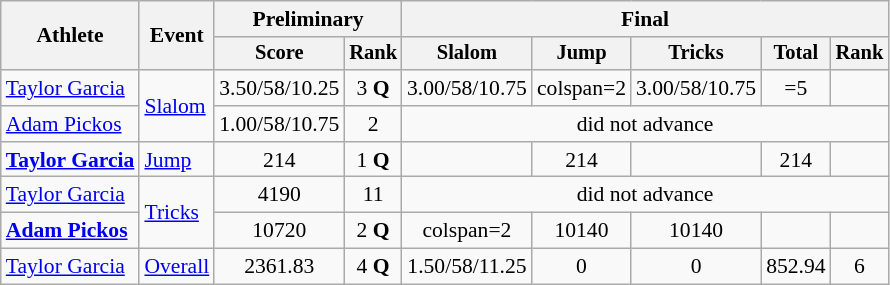<table class=wikitable style=font-size:90%;text-align:center>
<tr>
<th rowspan=2>Athlete</th>
<th rowspan=2>Event</th>
<th colspan=2>Preliminary</th>
<th colspan=5>Final</th>
</tr>
<tr style=font-size:95%>
<th>Score</th>
<th>Rank</th>
<th>Slalom</th>
<th>Jump</th>
<th>Tricks</th>
<th>Total</th>
<th>Rank</th>
</tr>
<tr>
<td align=left><a href='#'>Taylor Garcia</a></td>
<td align=left rowspan=2><a href='#'>Slalom</a></td>
<td>3.50/58/10.25</td>
<td>3 <strong>Q</strong></td>
<td>3.00/58/10.75</td>
<td>colspan=2 </td>
<td>3.00/58/10.75</td>
<td>=5</td>
</tr>
<tr>
<td align=left><a href='#'>Adam Pickos</a></td>
<td>1.00/58/10.75</td>
<td>2</td>
<td colspan=5>did not advance</td>
</tr>
<tr>
<td align=left><strong><a href='#'>Taylor Garcia</a></strong></td>
<td align=left><a href='#'>Jump</a></td>
<td>214</td>
<td>1 <strong>Q</strong></td>
<td></td>
<td>214</td>
<td></td>
<td>214</td>
<td></td>
</tr>
<tr>
<td align=left><a href='#'>Taylor Garcia</a></td>
<td align=left rowspan=2><a href='#'>Tricks</a></td>
<td>4190</td>
<td>11</td>
<td colspan=5>did not advance</td>
</tr>
<tr>
<td align=left><strong><a href='#'>Adam Pickos</a></strong></td>
<td>10720</td>
<td>2 <strong>Q</strong></td>
<td>colspan=2 </td>
<td>10140</td>
<td>10140</td>
<td></td>
</tr>
<tr>
<td align=left><a href='#'>Taylor Garcia</a></td>
<td align=left><a href='#'>Overall</a></td>
<td>2361.83</td>
<td>4 <strong>Q</strong></td>
<td>1.50/58/11.25</td>
<td>0</td>
<td>0</td>
<td>852.94</td>
<td>6</td>
</tr>
</table>
